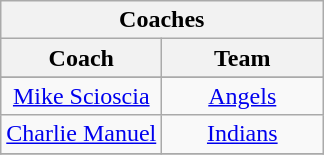<table class="wikitable" style="font-size: 100%; text-align:center;">
<tr>
<th colspan="2">Coaches</th>
</tr>
<tr>
<th>Coach</th>
<th width="100">Team</th>
</tr>
<tr>
</tr>
<tr>
<td><a href='#'>Mike Scioscia</a></td>
<td><a href='#'>Angels</a></td>
</tr>
<tr>
<td><a href='#'>Charlie Manuel</a></td>
<td><a href='#'>Indians</a></td>
</tr>
<tr>
</tr>
</table>
